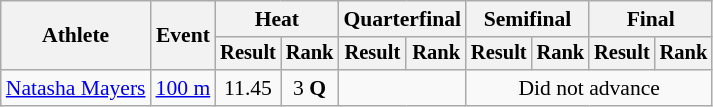<table class="wikitable" style="font-size:90%">
<tr>
<th rowspan="2">Athlete</th>
<th rowspan="2">Event</th>
<th colspan="2">Heat</th>
<th colspan="2">Quarterfinal</th>
<th colspan="2">Semifinal</th>
<th colspan="2">Final</th>
</tr>
<tr style="font-size:95%">
<th>Result</th>
<th>Rank</th>
<th>Result</th>
<th>Rank</th>
<th>Result</th>
<th>Rank</th>
<th>Result</th>
<th>Rank</th>
</tr>
<tr align=center>
<td align=left><a href='#'>Natasha Mayers</a></td>
<td align=left><a href='#'>100 m</a></td>
<td>11.45</td>
<td>3 <strong>Q</strong></td>
<td colspan=2></td>
<td colspan=4>Did not advance</td>
</tr>
</table>
